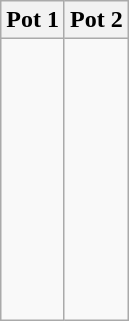<table class="wikitable">
<tr>
<th width=50%>Pot 1</th>
<th width=50%>Pot 2</th>
</tr>
<tr>
<td><br><br><br><br><br><br><br><br><br><br></td>
<td><br><br><br><br><br><br><br><br><br><br></td>
</tr>
</table>
